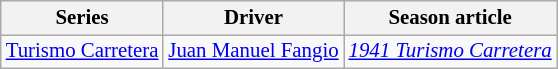<table class="wikitable" style="font-size: 87%;">
<tr>
<th>Series</th>
<th>Driver</th>
<th>Season article</th>
</tr>
<tr>
<td><a href='#'>Turismo Carretera</a></td>
<td> <a href='#'>Juan Manuel Fangio</a></td>
<td><em><a href='#'>1941 Turismo Carretera</a></em></td>
</tr>
</table>
